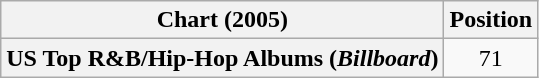<table class="wikitable sortable plainrowheaders">
<tr>
<th scope="col">Chart (2005)</th>
<th scope="col">Position</th>
</tr>
<tr>
<th scope="row">US Top R&B/Hip-Hop Albums (<em>Billboard</em>)</th>
<td style="text-align:center;">71</td>
</tr>
</table>
